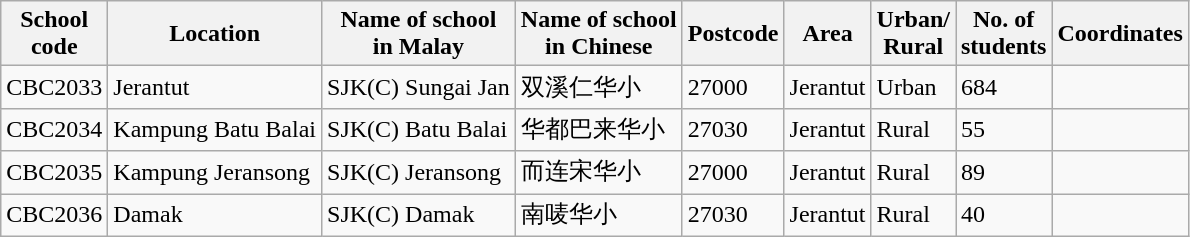<table class="wikitable sortable">
<tr>
<th>School<br>code</th>
<th>Location</th>
<th>Name of school<br>in Malay</th>
<th>Name of school<br>in Chinese</th>
<th>Postcode</th>
<th>Area</th>
<th>Urban/<br>Rural</th>
<th>No. of<br>students</th>
<th>Coordinates</th>
</tr>
<tr>
<td>CBC2033</td>
<td>Jerantut</td>
<td>SJK(C) Sungai Jan</td>
<td>双溪仁华小</td>
<td>27000</td>
<td>Jerantut</td>
<td>Urban</td>
<td>684</td>
<td></td>
</tr>
<tr>
<td>CBC2034</td>
<td>Kampung Batu Balai</td>
<td>SJK(C) Batu Balai</td>
<td>华都巴来华小</td>
<td>27030</td>
<td>Jerantut</td>
<td>Rural</td>
<td>55</td>
<td></td>
</tr>
<tr>
<td>CBC2035</td>
<td>Kampung Jeransong</td>
<td>SJK(C) Jeransong</td>
<td>而连宋华小</td>
<td>27000</td>
<td>Jerantut</td>
<td>Rural</td>
<td>89</td>
<td></td>
</tr>
<tr>
<td>CBC2036</td>
<td>Damak</td>
<td>SJK(C) Damak</td>
<td>南唛华小</td>
<td>27030</td>
<td>Jerantut</td>
<td>Rural</td>
<td>40</td>
<td></td>
</tr>
</table>
